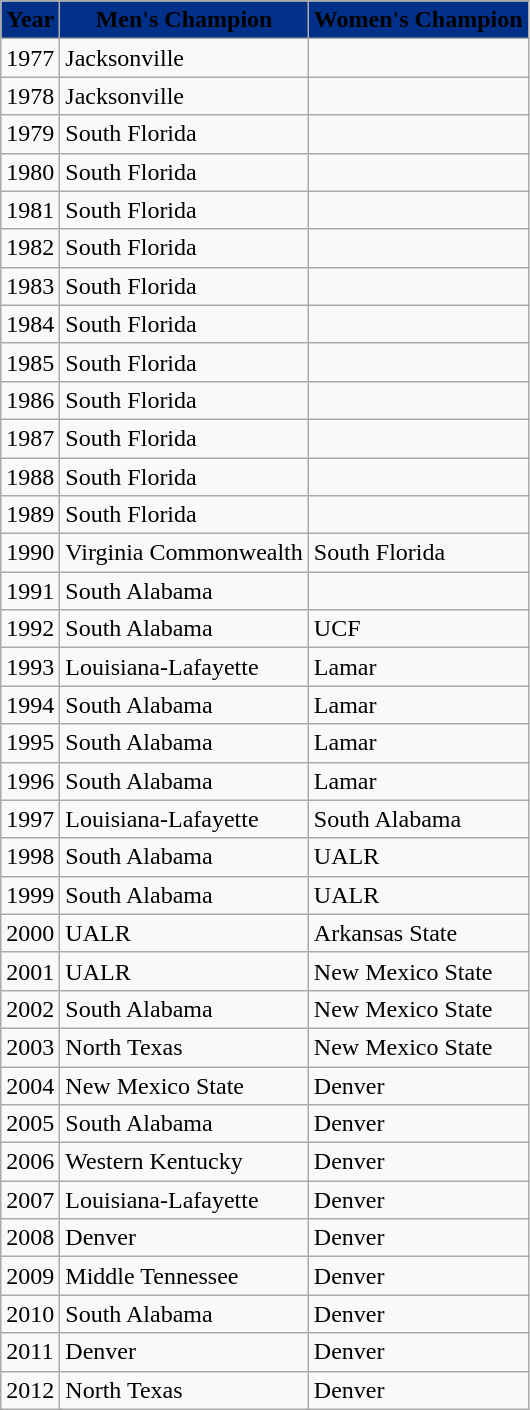<table class="wikitable">
<tr>
<th style="background:#003087;"><span> Year</span></th>
<th style="background:#003087;"><span> Men's Champion </span></th>
<th style="background:#003087;"><span> Women's Champion</span></th>
</tr>
<tr>
<td>1977</td>
<td>Jacksonville</td>
<td></td>
</tr>
<tr>
<td>1978</td>
<td>Jacksonville</td>
<td></td>
</tr>
<tr>
<td>1979</td>
<td>South Florida</td>
<td></td>
</tr>
<tr>
<td>1980</td>
<td>South Florida</td>
<td></td>
</tr>
<tr>
<td>1981</td>
<td>South Florida</td>
<td></td>
</tr>
<tr>
<td>1982</td>
<td>South Florida</td>
<td></td>
</tr>
<tr>
<td>1983</td>
<td>South Florida</td>
<td></td>
</tr>
<tr>
<td>1984</td>
<td>South Florida</td>
<td></td>
</tr>
<tr>
<td>1985</td>
<td>South Florida</td>
<td></td>
</tr>
<tr>
<td>1986</td>
<td>South Florida</td>
<td></td>
</tr>
<tr>
<td>1987</td>
<td>South Florida</td>
<td></td>
</tr>
<tr>
<td>1988</td>
<td>South Florida</td>
<td></td>
</tr>
<tr>
<td>1989</td>
<td>South Florida</td>
<td></td>
</tr>
<tr>
<td>1990</td>
<td>Virginia Commonwealth</td>
<td>South Florida</td>
</tr>
<tr>
<td>1991</td>
<td>South Alabama</td>
<td></td>
</tr>
<tr>
<td>1992</td>
<td>South Alabama</td>
<td>UCF</td>
</tr>
<tr>
<td>1993</td>
<td>Louisiana-Lafayette</td>
<td>Lamar</td>
</tr>
<tr>
<td>1994</td>
<td>South Alabama</td>
<td>Lamar</td>
</tr>
<tr>
<td>1995</td>
<td>South Alabama</td>
<td>Lamar</td>
</tr>
<tr>
<td>1996</td>
<td>South Alabama</td>
<td>Lamar</td>
</tr>
<tr>
<td>1997</td>
<td>Louisiana-Lafayette</td>
<td>South Alabama</td>
</tr>
<tr>
<td>1998</td>
<td>South Alabama</td>
<td>UALR</td>
</tr>
<tr>
<td>1999</td>
<td>South Alabama</td>
<td>UALR</td>
</tr>
<tr>
<td>2000</td>
<td>UALR</td>
<td>Arkansas State</td>
</tr>
<tr>
<td>2001</td>
<td>UALR</td>
<td>New Mexico State</td>
</tr>
<tr>
<td>2002</td>
<td>South Alabama</td>
<td>New Mexico State</td>
</tr>
<tr>
<td>2003</td>
<td>North Texas</td>
<td>New Mexico State</td>
</tr>
<tr>
<td>2004</td>
<td>New Mexico State</td>
<td>Denver</td>
</tr>
<tr>
<td>2005</td>
<td>South Alabama</td>
<td>Denver</td>
</tr>
<tr>
<td>2006</td>
<td>Western Kentucky</td>
<td>Denver</td>
</tr>
<tr>
<td>2007</td>
<td>Louisiana-Lafayette</td>
<td>Denver</td>
</tr>
<tr>
<td>2008</td>
<td>Denver</td>
<td>Denver</td>
</tr>
<tr>
<td>2009</td>
<td>Middle Tennessee</td>
<td>Denver</td>
</tr>
<tr>
<td>2010</td>
<td>South Alabama</td>
<td>Denver</td>
</tr>
<tr>
<td>2011</td>
<td>Denver</td>
<td>Denver</td>
</tr>
<tr>
<td>2012</td>
<td>North Texas</td>
<td>Denver</td>
</tr>
</table>
